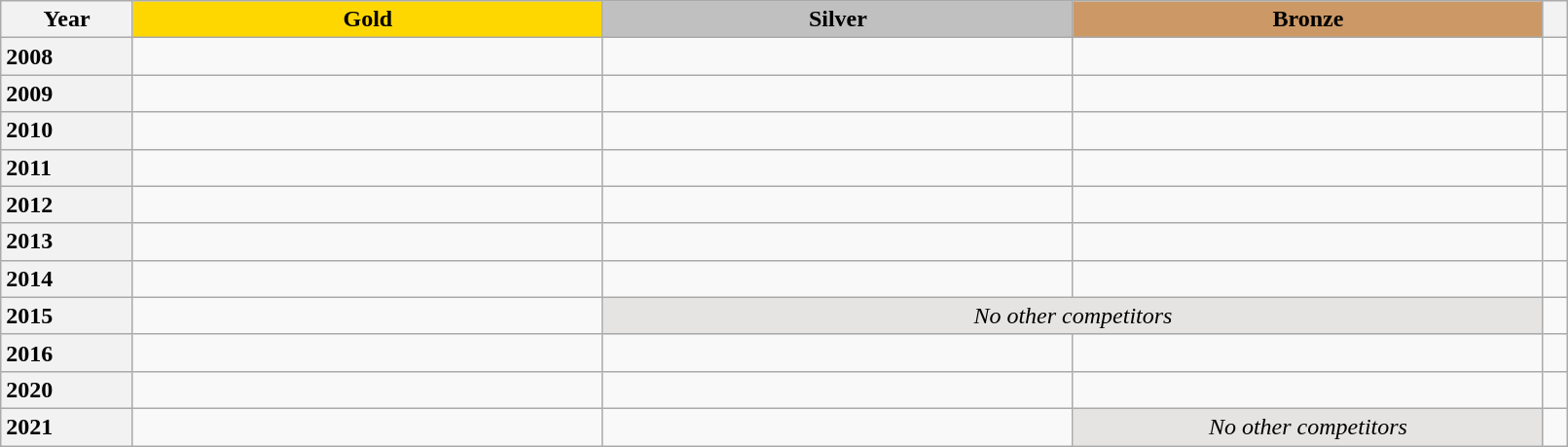<table class="wikitable unsortable" style="text-align:left; width:85%">
<tr>
<th scope="col" style="text-align:center">Year</th>
<td scope="col" style="text-align:center; width:30%; background:gold"><strong>Gold</strong></td>
<td scope="col" style="text-align:center; width:30%; background:silver"><strong>Silver</strong></td>
<td scope="col" style="text-align:center; width:30%; background:#c96"><strong>Bronze</strong></td>
<th scope="col" style="text-align:center"></th>
</tr>
<tr>
<th scope="row" style="text-align:left">2008</th>
<td></td>
<td></td>
<td></td>
<td></td>
</tr>
<tr>
<th scope="row" style="text-align:left">2009</th>
<td></td>
<td></td>
<td></td>
<td></td>
</tr>
<tr>
<th scope="row" style="text-align:left">2010</th>
<td></td>
<td></td>
<td></td>
<td></td>
</tr>
<tr>
<th scope="row" style="text-align:left">2011</th>
<td></td>
<td></td>
<td></td>
<td></td>
</tr>
<tr>
<th scope="row" style="text-align:left">2012</th>
<td></td>
<td></td>
<td></td>
<td></td>
</tr>
<tr>
<th scope="row" style="text-align:left">2013</th>
<td></td>
<td></td>
<td></td>
<td></td>
</tr>
<tr>
<th scope="row" style="text-align:left">2014</th>
<td></td>
<td></td>
<td></td>
<td></td>
</tr>
<tr>
<th scope="row" style="text-align:left">2015</th>
<td></td>
<td colspan=2 align="center" bgcolor="e5e4e2"><em>No other competitors</em></td>
<td></td>
</tr>
<tr>
<th scope="row" style="text-align:left">2016</th>
<td></td>
<td></td>
<td></td>
<td></td>
</tr>
<tr>
<th scope="row" style="text-align:left">2020</th>
<td></td>
<td></td>
<td></td>
<td></td>
</tr>
<tr>
<th scope="row" style="text-align:left">2021</th>
<td></td>
<td></td>
<td align="center" bgcolor="e5e4e2"><em>No other competitors</em></td>
<td></td>
</tr>
</table>
